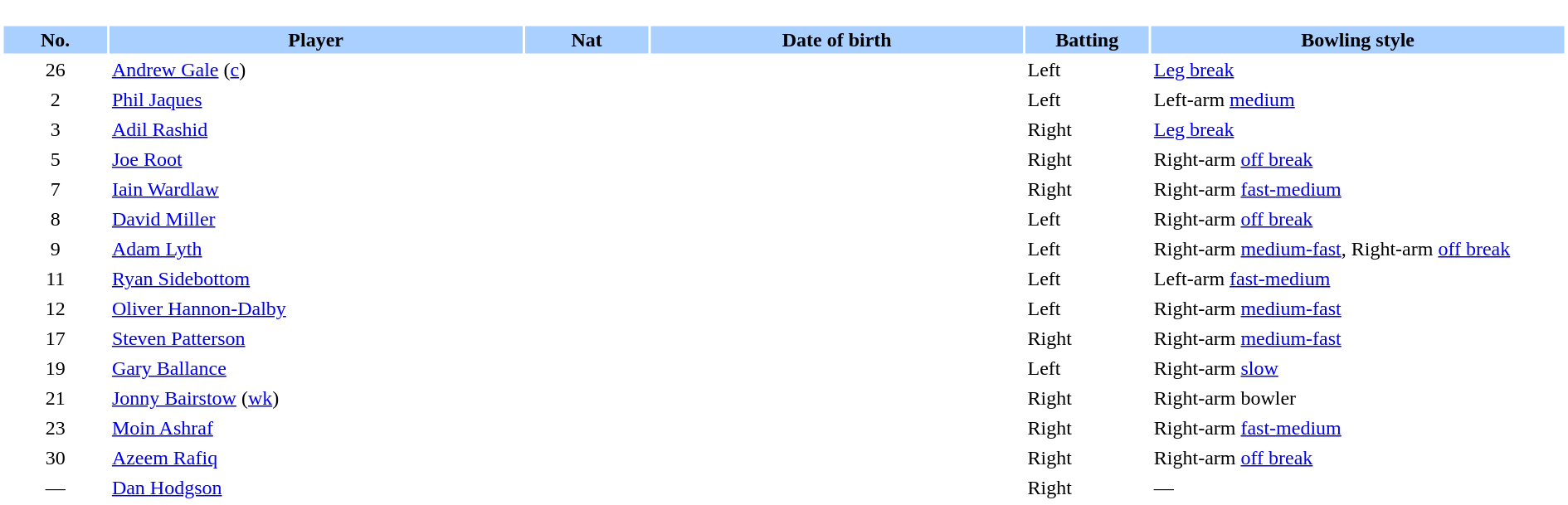<table border="0" style="width:100%;">
<tr>
<td style="vertical-align:top; background:#fff; width:90%;"><br><table border="0" cellspacing="2" cellpadding="2" style="width:100%;">
<tr style="background:#aad0ff;">
<th scope="col" width="5%">No.</th>
<th scope="col" width="20%">Player</th>
<th scope="col" width="6%">Nat</th>
<th scope="col" width="18%">Date of birth</th>
<th scope="col" width="6%">Batting</th>
<th scope="col" width="20%">Bowling style</th>
</tr>
<tr>
<td style="text-align:center">26</td>
<td><a href='#'>Andrew Gale</a> (<a href='#'>c</a>)</td>
<td style="text-align:center"></td>
<td></td>
<td>Left</td>
<td><a href='#'>Leg break</a></td>
</tr>
<tr>
<td style="text-align:center">2</td>
<td><a href='#'>Phil Jaques</a></td>
<td style="text-align:center"></td>
<td></td>
<td>Left</td>
<td>Left-arm <a href='#'>medium</a></td>
</tr>
<tr>
<td style="text-align:center">3</td>
<td><a href='#'>Adil Rashid</a></td>
<td style="text-align:center"></td>
<td></td>
<td>Right</td>
<td><a href='#'>Leg break</a></td>
</tr>
<tr>
<td style="text-align:center">5</td>
<td><a href='#'>Joe Root</a></td>
<td style="text-align:center"></td>
<td></td>
<td>Right</td>
<td>Right-arm <a href='#'>off break</a></td>
</tr>
<tr>
<td style="text-align:center">7</td>
<td><a href='#'>Iain Wardlaw</a></td>
<td style="text-align:center"></td>
<td></td>
<td>Right</td>
<td>Right-arm <a href='#'>fast-medium</a></td>
</tr>
<tr>
<td style="text-align:center">8</td>
<td><a href='#'>David Miller</a></td>
<td style="text-align:center"></td>
<td></td>
<td>Left</td>
<td>Right-arm <a href='#'>off break</a></td>
</tr>
<tr>
<td style="text-align:center">9</td>
<td><a href='#'>Adam Lyth</a></td>
<td style="text-align:center"></td>
<td></td>
<td>Left</td>
<td>Right-arm <a href='#'>medium-fast</a>, Right-arm <a href='#'>off break</a></td>
</tr>
<tr>
<td style="text-align:center">11</td>
<td><a href='#'>Ryan Sidebottom</a></td>
<td style="text-align:center"></td>
<td></td>
<td>Left</td>
<td>Left-arm <a href='#'>fast-medium</a></td>
</tr>
<tr>
<td style="text-align:center">12</td>
<td><a href='#'>Oliver Hannon-Dalby</a></td>
<td style="text-align:center"></td>
<td></td>
<td>Left</td>
<td>Right-arm <a href='#'>medium-fast</a></td>
</tr>
<tr>
<td style="text-align:center">17</td>
<td><a href='#'>Steven Patterson</a></td>
<td style="text-align:center"></td>
<td></td>
<td>Right</td>
<td>Right-arm <a href='#'>medium-fast</a></td>
</tr>
<tr>
<td style="text-align:center">19</td>
<td><a href='#'>Gary Ballance</a></td>
<td style="text-align:center"></td>
<td></td>
<td>Left</td>
<td>Right-arm <a href='#'>slow</a></td>
</tr>
<tr>
<td style="text-align:center">21</td>
<td><a href='#'>Jonny Bairstow</a> (<a href='#'>wk</a>)</td>
<td style="text-align:center"></td>
<td></td>
<td>Right</td>
<td>Right-arm bowler</td>
</tr>
<tr>
<td style="text-align:center">23</td>
<td><a href='#'>Moin Ashraf</a></td>
<td style="text-align:center"></td>
<td></td>
<td>Right</td>
<td>Right-arm <a href='#'>fast-medium</a></td>
</tr>
<tr>
<td style="text-align:center">30</td>
<td><a href='#'>Azeem Rafiq</a></td>
<td style="text-align:center"></td>
<td></td>
<td>Right</td>
<td>Right-arm <a href='#'>off break</a></td>
</tr>
<tr>
<td style="text-align:center">—</td>
<td><a href='#'>Dan Hodgson</a></td>
<td style="text-align:center"></td>
<td></td>
<td>Right</td>
<td>—</td>
</tr>
</table>
</td>
</tr>
</table>
